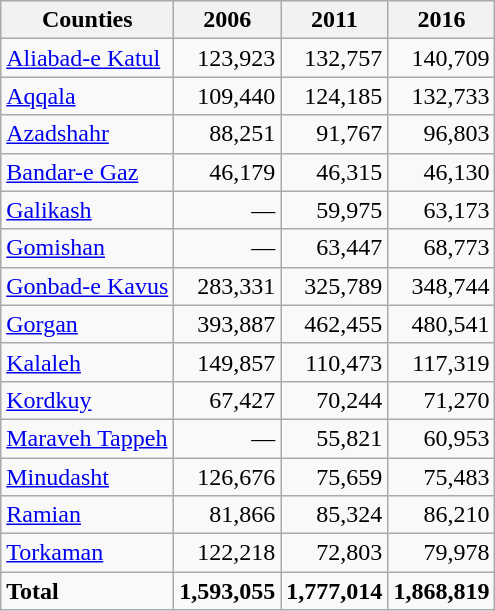<table class="wikitable">
<tr>
<th>Counties</th>
<th>2006</th>
<th>2011</th>
<th>2016</th>
</tr>
<tr>
<td><a href='#'>Aliabad-e Katul</a></td>
<td style="text-align: right;">123,923</td>
<td style="text-align: right;">132,757</td>
<td style="text-align: right;">140,709</td>
</tr>
<tr>
<td><a href='#'>Aqqala</a></td>
<td style="text-align: right;">109,440</td>
<td style="text-align: right;">124,185</td>
<td style="text-align: right;">132,733</td>
</tr>
<tr>
<td><a href='#'>Azadshahr</a></td>
<td style="text-align: right;">88,251</td>
<td style="text-align: right;">91,767</td>
<td style="text-align: right;">96,803</td>
</tr>
<tr>
<td><a href='#'>Bandar-e Gaz</a></td>
<td style="text-align: right;">46,179</td>
<td style="text-align: right;">46,315</td>
<td style="text-align: right;">46,130</td>
</tr>
<tr>
<td><a href='#'>Galikash</a></td>
<td style="text-align: right;">—</td>
<td style="text-align: right;">59,975</td>
<td style="text-align: right;">63,173</td>
</tr>
<tr>
<td><a href='#'>Gomishan</a></td>
<td style="text-align: right;">—</td>
<td style="text-align: right;">63,447</td>
<td style="text-align: right;">68,773</td>
</tr>
<tr>
<td><a href='#'>Gonbad-e Kavus</a></td>
<td style="text-align: right;">283,331</td>
<td style="text-align: right;">325,789</td>
<td style="text-align: right;">348,744</td>
</tr>
<tr>
<td><a href='#'>Gorgan</a></td>
<td style="text-align: right;">393,887</td>
<td style="text-align: right;">462,455</td>
<td style="text-align: right;">480,541</td>
</tr>
<tr>
<td><a href='#'>Kalaleh</a></td>
<td style="text-align: right;">149,857</td>
<td style="text-align: right;">110,473</td>
<td style="text-align: right;">117,319</td>
</tr>
<tr>
<td><a href='#'>Kordkuy</a></td>
<td style="text-align: right;">67,427</td>
<td style="text-align: right;">70,244</td>
<td style="text-align: right;">71,270</td>
</tr>
<tr>
<td><a href='#'>Maraveh Tappeh</a></td>
<td style="text-align: right;">—</td>
<td style="text-align: right;">55,821</td>
<td style="text-align: right;">60,953</td>
</tr>
<tr>
<td><a href='#'>Minudasht</a></td>
<td style="text-align: right;">126,676</td>
<td style="text-align: right;">75,659</td>
<td style="text-align: right;">75,483</td>
</tr>
<tr>
<td><a href='#'>Ramian</a></td>
<td style="text-align: right;">81,866</td>
<td style="text-align: right;">85,324</td>
<td style="text-align: right;">86,210</td>
</tr>
<tr>
<td><a href='#'>Torkaman</a></td>
<td style="text-align: right;">122,218</td>
<td style="text-align: right;">72,803</td>
<td style="text-align: right;">79,978</td>
</tr>
<tr>
<td><strong>Total</strong></td>
<td style="text-align: right;"><strong>1,593,055</strong></td>
<td style="text-align: right;"><strong>1,777,014</strong></td>
<td style="text-align: right;"><strong>1,868,819</strong></td>
</tr>
</table>
